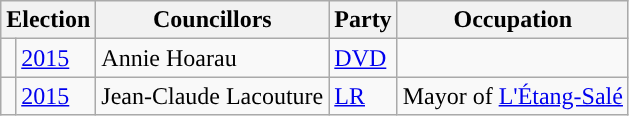<table class="wikitable">
<tr>
<th colspan="2">Election</th>
<th>Councillors</th>
<th>Party</th>
<th>Occupation</th>
</tr>
<tr>
<td style="background-color: "></td>
<td><a href='#'>2015</a></td>
<td>Annie Hoarau</td>
<td><a href='#'>DVD</a></td>
<td></td>
</tr>
<tr>
<td style="background-color: "></td>
<td><a href='#'>2015</a></td>
<td>Jean-Claude Lacouture</td>
<td><a href='#'>LR</a></td>
<td>Mayor of <a href='#'>L'Étang-Salé</a></td>
</tr>
</table>
